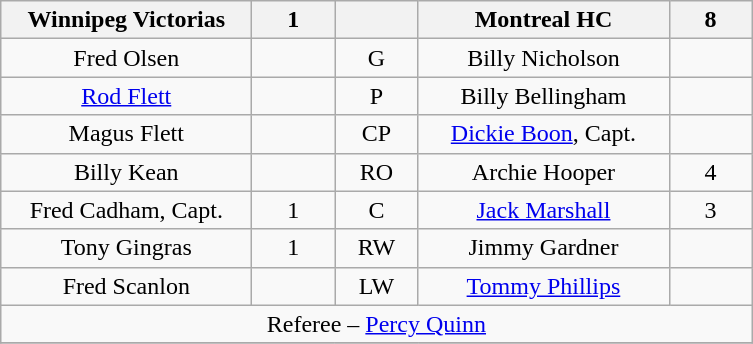<table class="wikitable" style="text-align:center;">
<tr>
<th style="width:10em">Winnipeg Victorias</th>
<th style="width:3em">1</th>
<th style="width:3em"></th>
<th style="width:10em">Montreal HC</th>
<th style="width:3em">8</th>
</tr>
<tr>
<td>Fred Olsen</td>
<td></td>
<td align=center>G</td>
<td>Billy Nicholson</td>
<td></td>
</tr>
<tr>
<td><a href='#'>Rod Flett</a></td>
<td></td>
<td align=center>P</td>
<td>Billy Bellingham</td>
<td></td>
</tr>
<tr>
<td>Magus Flett</td>
<td></td>
<td align=center>CP</td>
<td><a href='#'>Dickie Boon</a>, Capt.</td>
<td></td>
</tr>
<tr>
<td>Billy Kean</td>
<td></td>
<td align=center>RO</td>
<td>Archie Hooper</td>
<td>4</td>
</tr>
<tr>
<td>Fred Cadham, Capt.</td>
<td>1</td>
<td align=center>C</td>
<td><a href='#'>Jack Marshall</a></td>
<td>3</td>
</tr>
<tr>
<td>Tony Gingras</td>
<td>1</td>
<td align=center>RW</td>
<td>Jimmy Gardner</td>
<td></td>
</tr>
<tr>
<td>Fred Scanlon</td>
<td></td>
<td align=center>LW</td>
<td><a href='#'>Tommy Phillips</a></td>
<td></td>
</tr>
<tr>
<td colspan=5 align=center>Referee – <a href='#'>Percy Quinn</a></td>
</tr>
<tr>
</tr>
</table>
